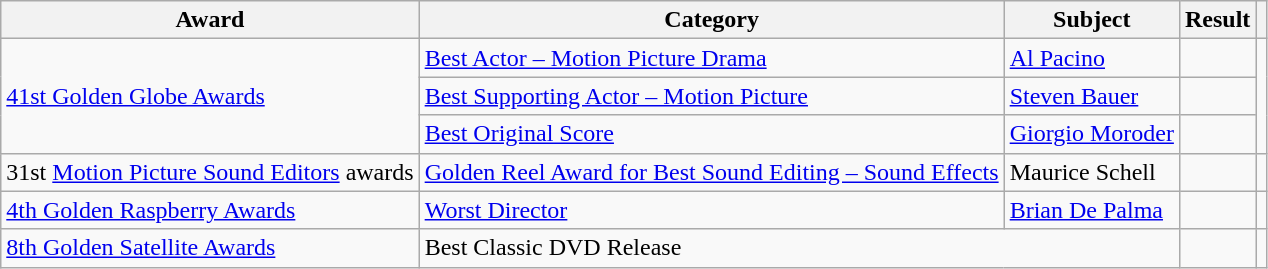<table class="wikitable">
<tr>
<th>Award</th>
<th>Category</th>
<th>Subject</th>
<th>Result</th>
<th></th>
</tr>
<tr>
<td rowspan="3"><a href='#'>41st Golden Globe Awards</a></td>
<td><a href='#'>Best Actor – Motion Picture Drama</a></td>
<td><a href='#'>Al Pacino</a></td>
<td></td>
<td rowspan="3"></td>
</tr>
<tr>
<td><a href='#'>Best Supporting Actor – Motion Picture</a></td>
<td><a href='#'>Steven Bauer</a></td>
<td></td>
</tr>
<tr>
<td><a href='#'>Best Original Score</a></td>
<td><a href='#'>Giorgio Moroder</a></td>
<td></td>
</tr>
<tr>
<td>31st <a href='#'>Motion Picture Sound Editors</a> awards</td>
<td><a href='#'>Golden Reel Award for Best Sound Editing – Sound Effects</a></td>
<td>Maurice Schell</td>
<td></td>
<td></td>
</tr>
<tr>
<td><a href='#'>4th Golden Raspberry Awards</a></td>
<td><a href='#'>Worst Director</a></td>
<td><a href='#'>Brian De Palma</a></td>
<td></td>
<td></td>
</tr>
<tr>
<td><a href='#'>8th Golden Satellite Awards</a></td>
<td colspan=2>Best Classic DVD Release</td>
<td></td>
<td></td>
</tr>
</table>
